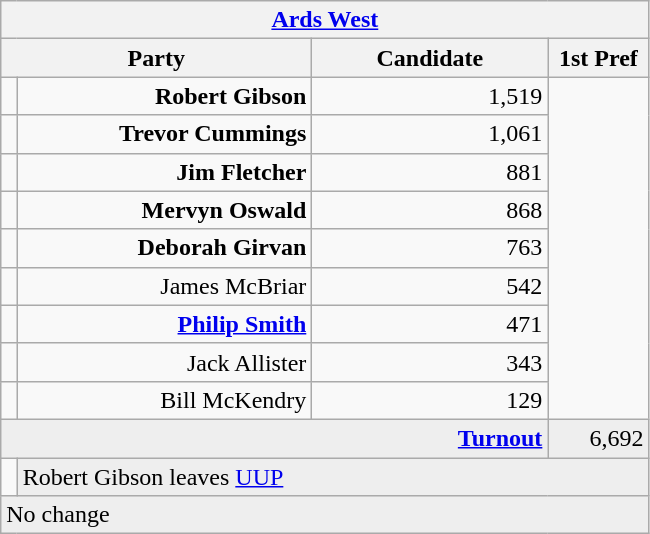<table class="wikitable">
<tr>
<th colspan="4" align="center"><a href='#'>Ards West</a></th>
</tr>
<tr>
<th colspan="2" align="center" width=200>Party</th>
<th width=150>Candidate</th>
<th width=60>1st Pref</th>
</tr>
<tr>
<td></td>
<td align="right"><strong>Robert Gibson</strong></td>
<td align="right">1,519</td>
</tr>
<tr>
<td></td>
<td align="right"><strong>Trevor Cummings</strong></td>
<td align="right">1,061</td>
</tr>
<tr>
<td></td>
<td align="right"><strong>Jim Fletcher</strong></td>
<td align="right">881</td>
</tr>
<tr>
<td></td>
<td align="right"><strong>Mervyn Oswald</strong></td>
<td align="right">868</td>
</tr>
<tr>
<td></td>
<td align="right"><strong>Deborah Girvan</strong></td>
<td align="right">763</td>
</tr>
<tr>
<td></td>
<td align="right">James McBriar</td>
<td align="right">542</td>
</tr>
<tr>
<td></td>
<td align="right"><strong><a href='#'>Philip Smith</a></strong></td>
<td align="right">471</td>
</tr>
<tr>
<td></td>
<td align="right">Jack Allister</td>
<td align="right">343</td>
</tr>
<tr>
<td></td>
<td align="right">Bill McKendry</td>
<td align="right">129</td>
</tr>
<tr bgcolor="EEEEEE">
<td colspan=3 align="right"><strong><a href='#'>Turnout</a></strong></td>
<td align="right">6,692</td>
</tr>
<tr>
<td bgcolor=></td>
<td colspan=3 bgcolor="EEEEEE">Robert Gibson leaves <a href='#'>UUP</a></td>
</tr>
<tr>
<td colspan=4 bgcolor="EEEEEE">No change</td>
</tr>
</table>
